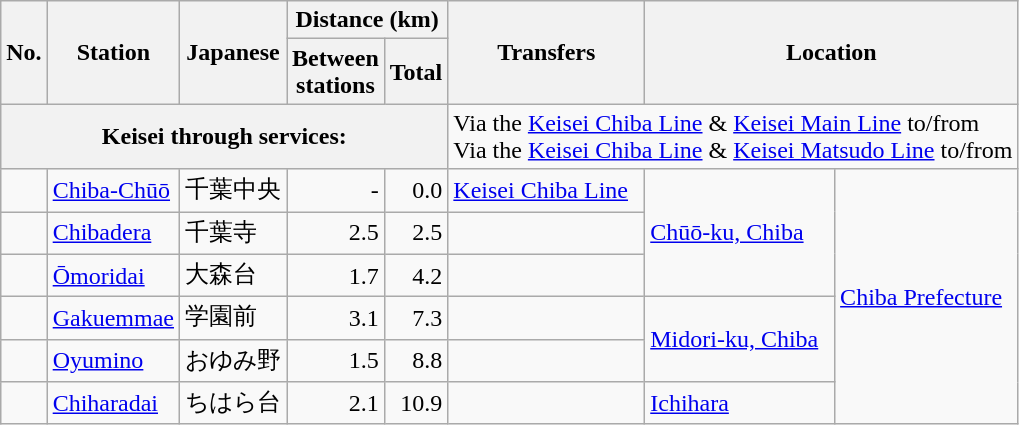<table class=wikitable>
<tr>
<th rowspan="2">No.</th>
<th rowspan="2">Station</th>
<th rowspan="2">Japanese</th>
<th colspan="2">Distance (km)</th>
<th rowspan="2">Transfers</th>
<th rowspan="2" colspan="2">Location</th>
</tr>
<tr>
<th>Between<br>stations</th>
<th>Total</th>
</tr>
<tr>
<th colspan="5">Keisei through services:</th>
<td colspan="3">Via the <a href='#'>Keisei Chiba Line</a> & <a href='#'>Keisei Main Line</a> to/from <br>Via the <a href='#'>Keisei Chiba Line</a> & <a href='#'>Keisei Matsudo Line</a> to/from </td>
</tr>
<tr>
<td></td>
<td><a href='#'>Chiba-Chūō</a></td>
<td>千葉中央</td>
<td align="right">-</td>
<td align="right">0.0</td>
<td> <a href='#'>Keisei Chiba Line</a></td>
<td rowspan=3><a href='#'>Chūō-ku, Chiba</a></td>
<td rowspan="6"><a href='#'>Chiba Prefecture</a></td>
</tr>
<tr>
<td></td>
<td><a href='#'>Chibadera</a></td>
<td>千葉寺</td>
<td align="right">2.5</td>
<td align="right">2.5</td>
<td></td>
</tr>
<tr>
<td></td>
<td><a href='#'>Ōmoridai</a></td>
<td>大森台</td>
<td align="right">1.7</td>
<td align="right">4.2</td>
<td></td>
</tr>
<tr>
<td></td>
<td><a href='#'>Gakuemmae</a></td>
<td>学園前</td>
<td align="right">3.1</td>
<td align="right">7.3</td>
<td></td>
<td rowspan="2"><a href='#'>Midori-ku, Chiba</a></td>
</tr>
<tr>
<td></td>
<td><a href='#'>Oyumino</a></td>
<td>おゆみ野</td>
<td align="right">1.5</td>
<td align="right">8.8</td>
<td></td>
</tr>
<tr>
<td></td>
<td><a href='#'>Chiharadai</a></td>
<td>ちはら台</td>
<td align="right">2.1</td>
<td align="right">10.9</td>
<td></td>
<td><a href='#'>Ichihara</a></td>
</tr>
</table>
